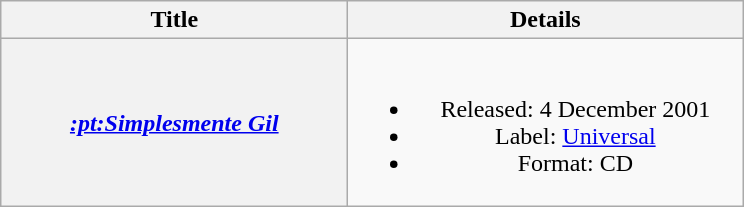<table class="wikitable plainrowheaders" style="text-align:center;">
<tr>
<th scope="col" style="width:14em;">Title</th>
<th scope="col" style="width:16em;">Details</th>
</tr>
<tr>
<th scope="row"><em><a href='#'>:pt:Simplesmente Gil</a></em></th>
<td><br><ul><li>Released: 4 December 2001</li><li>Label: <a href='#'>Universal</a></li><li>Format: CD</li></ul></td>
</tr>
</table>
